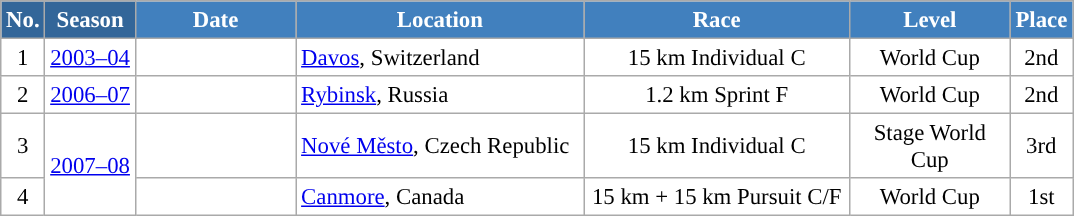<table class="wikitable sortable" style="font-size:95%; text-align:center; border:grey solid 1px; border-collapse:collapse; background:#ffffff;">
<tr style="background:#efefef;">
<th style="background-color:#369; color:white;">No.</th>
<th style="background-color:#369; color:white;">Season</th>
<th style="background-color:#4180be; color:white; width:100px;">Date</th>
<th style="background-color:#4180be; color:white; width:185px;">Location</th>
<th style="background-color:#4180be; color:white; width:170px;">Race</th>
<th style="background-color:#4180be; color:white; width:100px;">Level</th>
<th style="background-color:#4180be; color:white;">Place</th>
</tr>
<tr>
<td>1</td>
<td><a href='#'>2003–04</a></td>
<td style="text-align: right;"></td>
<td style="text-align: left;"> <a href='#'>Davos</a>, Switzerland</td>
<td>15 km Individual C</td>
<td>World Cup</td>
<td>2nd</td>
</tr>
<tr>
<td>2</td>
<td><a href='#'>2006–07</a></td>
<td style="text-align: right;"></td>
<td style="text-align: left;"> <a href='#'>Rybinsk</a>, Russia</td>
<td>1.2 km Sprint F</td>
<td>World Cup</td>
<td>2nd</td>
</tr>
<tr>
<td>3</td>
<td rowspan="2"><a href='#'>2007–08</a></td>
<td style="text-align: right;"></td>
<td style="text-align: left;"> <a href='#'>Nové Město</a>, Czech Republic</td>
<td>15 km Individual C</td>
<td>Stage World Cup</td>
<td>3rd</td>
</tr>
<tr>
<td>4</td>
<td style="text-align: right;"></td>
<td style="text-align: left;"> <a href='#'>Canmore</a>, Canada</td>
<td>15 km + 15 km Pursuit C/F</td>
<td>World Cup</td>
<td>1st</td>
</tr>
</table>
